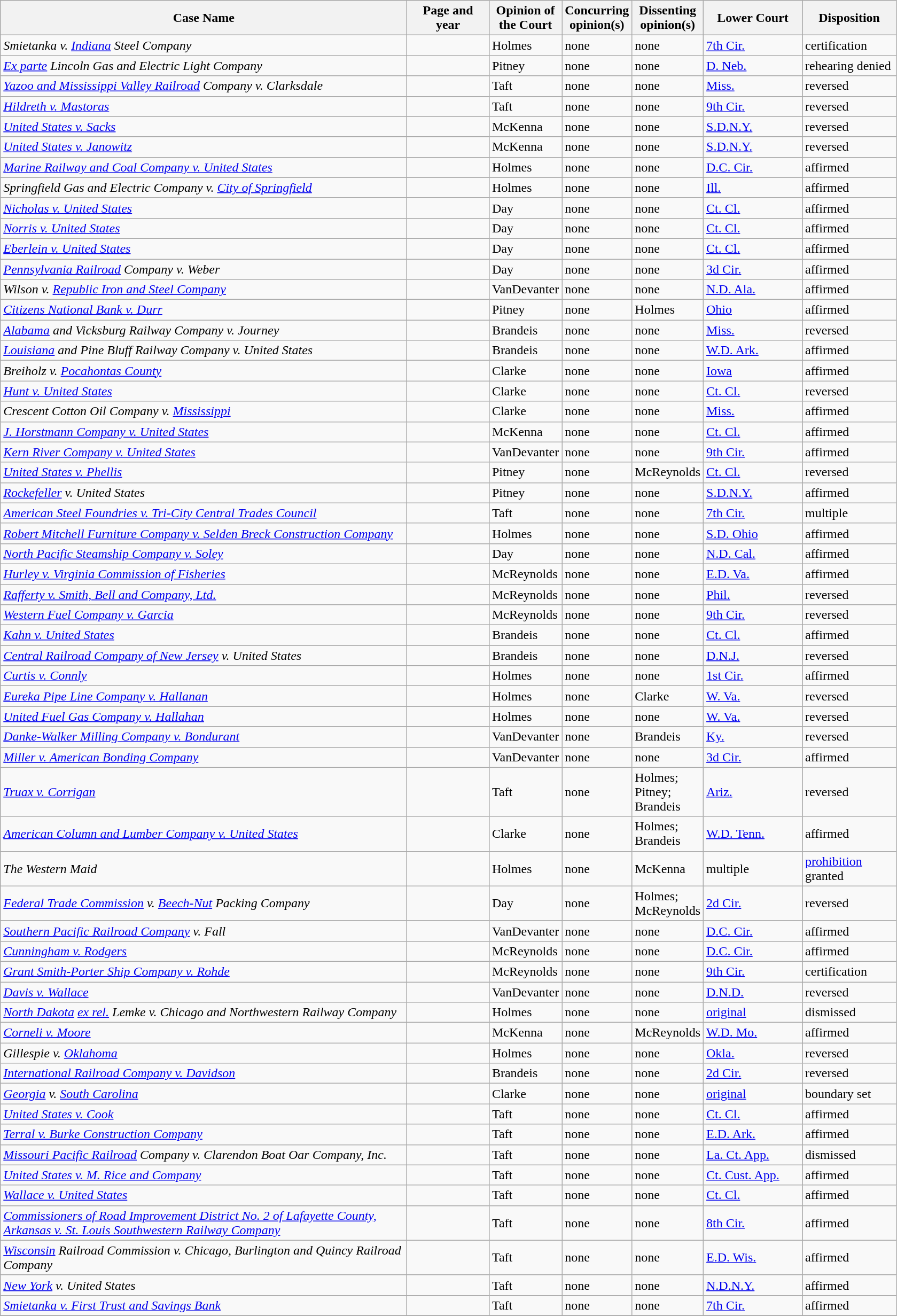<table class="wikitable sortable">
<tr>
<th scope="col" style="width: 500px;">Case Name</th>
<th scope="col" style="width: 95px;">Page and year</th>
<th scope="col" style="width: 10px;">Opinion of the Court</th>
<th scope="col" style="width: 10px;">Concurring opinion(s)</th>
<th scope="col" style="width: 10px;">Dissenting opinion(s)</th>
<th scope="col" style="width: 116px;">Lower Court</th>
<th scope="col" style="width: 110px;">Disposition</th>
</tr>
<tr>
<td><em>Smietanka v. <a href='#'>Indiana</a> Steel Company</em></td>
<td align="right"></td>
<td>Holmes</td>
<td>none</td>
<td>none</td>
<td><a href='#'>7th Cir.</a></td>
<td>certification</td>
</tr>
<tr>
<td><em><a href='#'>Ex parte</a> Lincoln Gas and Electric Light Company</em></td>
<td align="right"></td>
<td>Pitney</td>
<td>none</td>
<td>none</td>
<td><a href='#'>D. Neb.</a></td>
<td>rehearing denied</td>
</tr>
<tr>
<td><em><a href='#'>Yazoo and Mississippi Valley Railroad</a> Company v. Clarksdale</em></td>
<td align="right"></td>
<td>Taft</td>
<td>none</td>
<td>none</td>
<td><a href='#'>Miss.</a></td>
<td>reversed</td>
</tr>
<tr>
<td><em><a href='#'>Hildreth v. Mastoras</a></em></td>
<td align="right"></td>
<td>Taft</td>
<td>none</td>
<td>none</td>
<td><a href='#'>9th Cir.</a></td>
<td>reversed</td>
</tr>
<tr>
<td><em><a href='#'>United States v. Sacks</a></em></td>
<td align="right"></td>
<td>McKenna</td>
<td>none</td>
<td>none</td>
<td><a href='#'>S.D.N.Y.</a></td>
<td>reversed</td>
</tr>
<tr>
<td><em><a href='#'>United States v. Janowitz</a></em></td>
<td align="right"></td>
<td>McKenna</td>
<td>none</td>
<td>none</td>
<td><a href='#'>S.D.N.Y.</a></td>
<td>reversed</td>
</tr>
<tr>
<td><em><a href='#'>Marine Railway and Coal Company v. United States</a></em></td>
<td align="right"></td>
<td>Holmes</td>
<td>none</td>
<td>none</td>
<td><a href='#'>D.C. Cir.</a></td>
<td>affirmed</td>
</tr>
<tr>
<td><em>Springfield Gas and Electric Company v. <a href='#'>City of Springfield</a></em></td>
<td align="right"></td>
<td>Holmes</td>
<td>none</td>
<td>none</td>
<td><a href='#'>Ill.</a></td>
<td>affirmed</td>
</tr>
<tr>
<td><em><a href='#'>Nicholas v. United States</a></em></td>
<td align="right"></td>
<td>Day</td>
<td>none</td>
<td>none</td>
<td><a href='#'>Ct. Cl.</a></td>
<td>affirmed</td>
</tr>
<tr>
<td><em><a href='#'>Norris v. United States</a></em></td>
<td align="right"></td>
<td>Day</td>
<td>none</td>
<td>none</td>
<td><a href='#'>Ct. Cl.</a></td>
<td>affirmed</td>
</tr>
<tr>
<td><em><a href='#'>Eberlein v. United States</a></em></td>
<td align="right"></td>
<td>Day</td>
<td>none</td>
<td>none</td>
<td><a href='#'>Ct. Cl.</a></td>
<td>affirmed</td>
</tr>
<tr>
<td><em><a href='#'>Pennsylvania Railroad</a> Company v. Weber</em></td>
<td align="right"></td>
<td>Day</td>
<td>none</td>
<td>none</td>
<td><a href='#'>3d Cir.</a></td>
<td>affirmed</td>
</tr>
<tr>
<td><em>Wilson v. <a href='#'>Republic Iron and Steel Company</a></em></td>
<td align="right"></td>
<td>VanDevanter</td>
<td>none</td>
<td>none</td>
<td><a href='#'>N.D. Ala.</a></td>
<td>affirmed</td>
</tr>
<tr>
<td><em><a href='#'>Citizens National Bank v. Durr</a></em></td>
<td align="right"></td>
<td>Pitney</td>
<td>none</td>
<td>Holmes</td>
<td><a href='#'>Ohio</a></td>
<td>affirmed</td>
</tr>
<tr>
<td><em><a href='#'>Alabama</a> and Vicksburg Railway Company v. Journey</em></td>
<td align="right"></td>
<td>Brandeis</td>
<td>none</td>
<td>none</td>
<td><a href='#'>Miss.</a></td>
<td>reversed</td>
</tr>
<tr>
<td><em><a href='#'>Louisiana</a> and Pine Bluff Railway Company v. United States</em></td>
<td align="right"></td>
<td>Brandeis</td>
<td>none</td>
<td>none</td>
<td><a href='#'>W.D. Ark.</a></td>
<td>affirmed</td>
</tr>
<tr>
<td><em>Breiholz v. <a href='#'>Pocahontas County</a></em></td>
<td align="right"></td>
<td>Clarke</td>
<td>none</td>
<td>none</td>
<td><a href='#'>Iowa</a></td>
<td>affirmed</td>
</tr>
<tr>
<td><em><a href='#'>Hunt v. United States</a></em></td>
<td align="right"></td>
<td>Clarke</td>
<td>none</td>
<td>none</td>
<td><a href='#'>Ct. Cl.</a></td>
<td>reversed</td>
</tr>
<tr>
<td><em>Crescent Cotton Oil Company v. <a href='#'>Mississippi</a></em></td>
<td align="right"></td>
<td>Clarke</td>
<td>none</td>
<td>none</td>
<td><a href='#'>Miss.</a></td>
<td>affirmed</td>
</tr>
<tr>
<td><em><a href='#'>J. Horstmann Company v. United States</a></em></td>
<td align="right"></td>
<td>McKenna</td>
<td>none</td>
<td>none</td>
<td><a href='#'>Ct. Cl.</a></td>
<td>affirmed</td>
</tr>
<tr>
<td><em><a href='#'>Kern River Company v. United States</a></em></td>
<td align="right"></td>
<td>VanDevanter</td>
<td>none</td>
<td>none</td>
<td><a href='#'>9th Cir.</a></td>
<td>affirmed</td>
</tr>
<tr>
<td><em><a href='#'>United States v. Phellis</a></em></td>
<td align="right"></td>
<td>Pitney</td>
<td>none</td>
<td>McReynolds</td>
<td><a href='#'>Ct. Cl.</a></td>
<td>reversed</td>
</tr>
<tr>
<td><em><a href='#'>Rockefeller</a> v. United States</em></td>
<td align="right"></td>
<td>Pitney</td>
<td>none</td>
<td>none</td>
<td><a href='#'>S.D.N.Y.</a></td>
<td>affirmed</td>
</tr>
<tr>
<td><em><a href='#'>American Steel Foundries v. Tri-City Central Trades Council</a></em></td>
<td align="right"></td>
<td>Taft</td>
<td>none</td>
<td>none</td>
<td><a href='#'>7th Cir.</a></td>
<td>multiple</td>
</tr>
<tr>
<td><em><a href='#'>Robert Mitchell Furniture Company v. Selden Breck Construction Company</a></em></td>
<td align="right"></td>
<td>Holmes</td>
<td>none</td>
<td>none</td>
<td><a href='#'>S.D. Ohio</a></td>
<td>affirmed</td>
</tr>
<tr>
<td><em><a href='#'>North Pacific Steamship Company v. Soley</a></em></td>
<td align="right"></td>
<td>Day</td>
<td>none</td>
<td>none</td>
<td><a href='#'>N.D. Cal.</a></td>
<td>affirmed</td>
</tr>
<tr>
<td><em><a href='#'>Hurley v. Virginia Commission of Fisheries</a></em></td>
<td align="right"></td>
<td>McReynolds</td>
<td>none</td>
<td>none</td>
<td><a href='#'>E.D. Va.</a></td>
<td>affirmed</td>
</tr>
<tr>
<td><em><a href='#'>Rafferty v. Smith, Bell and Company, Ltd.</a></em></td>
<td align="right"></td>
<td>McReynolds</td>
<td>none</td>
<td>none</td>
<td><a href='#'>Phil.</a></td>
<td>reversed</td>
</tr>
<tr>
<td><em><a href='#'>Western Fuel Company v. Garcia</a></em></td>
<td align="right"></td>
<td>McReynolds</td>
<td>none</td>
<td>none</td>
<td><a href='#'>9th Cir.</a></td>
<td>reversed</td>
</tr>
<tr>
<td><em><a href='#'>Kahn v. United States</a></em></td>
<td align="right"></td>
<td>Brandeis</td>
<td>none</td>
<td>none</td>
<td><a href='#'>Ct. Cl.</a></td>
<td>affirmed</td>
</tr>
<tr>
<td><em><a href='#'>Central Railroad Company of New Jersey</a> v. United States</em></td>
<td align="right"></td>
<td>Brandeis</td>
<td>none</td>
<td>none</td>
<td><a href='#'>D.N.J.</a></td>
<td>reversed</td>
</tr>
<tr>
<td><em><a href='#'>Curtis v. Connly</a></em></td>
<td align="right"></td>
<td>Holmes</td>
<td>none</td>
<td>none</td>
<td><a href='#'>1st Cir.</a></td>
<td>affirmed</td>
</tr>
<tr>
<td><em><a href='#'>Eureka Pipe Line Company v. Hallanan</a></em></td>
<td align="right"></td>
<td>Holmes</td>
<td>none</td>
<td>Clarke</td>
<td><a href='#'>W. Va.</a></td>
<td>reversed</td>
</tr>
<tr>
<td><em><a href='#'>United Fuel Gas Company v. Hallahan</a></em></td>
<td align="right"></td>
<td>Holmes</td>
<td>none</td>
<td>none</td>
<td><a href='#'>W. Va.</a></td>
<td>reversed</td>
</tr>
<tr>
<td><em><a href='#'>Danke-Walker Milling Company v. Bondurant</a></em></td>
<td align="right"></td>
<td>VanDevanter</td>
<td>none</td>
<td>Brandeis</td>
<td><a href='#'>Ky.</a></td>
<td>reversed</td>
</tr>
<tr>
<td><em><a href='#'>Miller v. American Bonding Company</a></em></td>
<td align="right"></td>
<td>VanDevanter</td>
<td>none</td>
<td>none</td>
<td><a href='#'>3d Cir.</a></td>
<td>affirmed</td>
</tr>
<tr>
<td><em><a href='#'>Truax v. Corrigan</a></em></td>
<td align="right"></td>
<td>Taft</td>
<td>none</td>
<td>Holmes; Pitney; Brandeis</td>
<td><a href='#'>Ariz.</a></td>
<td>reversed</td>
</tr>
<tr>
<td><em><a href='#'>American Column and Lumber Company v. United States</a></em></td>
<td align="right"></td>
<td>Clarke</td>
<td>none</td>
<td>Holmes; Brandeis</td>
<td><a href='#'>W.D. Tenn.</a></td>
<td>affirmed</td>
</tr>
<tr>
<td><em>The Western Maid</em></td>
<td align="right"></td>
<td>Holmes</td>
<td>none</td>
<td>McKenna</td>
<td>multiple</td>
<td><a href='#'>prohibition</a> granted</td>
</tr>
<tr>
<td><em><a href='#'>Federal Trade Commission</a> v. <a href='#'>Beech-Nut</a> Packing Company</em></td>
<td align="right"></td>
<td>Day</td>
<td>none</td>
<td>Holmes; McReynolds</td>
<td><a href='#'>2d Cir.</a></td>
<td>reversed</td>
</tr>
<tr>
<td><em><a href='#'>Southern Pacific Railroad Company</a> v. Fall</em></td>
<td align="right"></td>
<td>VanDevanter</td>
<td>none</td>
<td>none</td>
<td><a href='#'>D.C. Cir.</a></td>
<td>affirmed</td>
</tr>
<tr>
<td><em><a href='#'>Cunningham v. Rodgers</a></em></td>
<td align="right"></td>
<td>McReynolds</td>
<td>none</td>
<td>none</td>
<td><a href='#'>D.C. Cir.</a></td>
<td>affirmed</td>
</tr>
<tr>
<td><em><a href='#'>Grant Smith-Porter Ship Company v. Rohde</a></em></td>
<td align="right"></td>
<td>McReynolds</td>
<td>none</td>
<td>none</td>
<td><a href='#'>9th Cir.</a></td>
<td>certification</td>
</tr>
<tr>
<td><em><a href='#'>Davis v. Wallace</a></em></td>
<td align="right"></td>
<td>VanDevanter</td>
<td>none</td>
<td>none</td>
<td><a href='#'>D.N.D.</a></td>
<td>reversed</td>
</tr>
<tr>
<td><em><a href='#'>North Dakota</a> <a href='#'>ex rel.</a> Lemke v. Chicago and Northwestern Railway Company</em></td>
<td align="right"></td>
<td>Holmes</td>
<td>none</td>
<td>none</td>
<td><a href='#'>original</a></td>
<td>dismissed</td>
</tr>
<tr>
<td><em><a href='#'>Corneli v. Moore</a></em></td>
<td align="right"></td>
<td>McKenna</td>
<td>none</td>
<td>McReynolds</td>
<td><a href='#'>W.D. Mo.</a></td>
<td>affirmed</td>
</tr>
<tr>
<td><em>Gillespie v. <a href='#'>Oklahoma</a></em></td>
<td align="right"></td>
<td>Holmes</td>
<td>none</td>
<td>none</td>
<td><a href='#'>Okla.</a></td>
<td>reversed</td>
</tr>
<tr>
<td><em><a href='#'>International Railroad Company v. Davidson</a></em></td>
<td align="right"></td>
<td>Brandeis</td>
<td>none</td>
<td>none</td>
<td><a href='#'>2d Cir.</a></td>
<td>reversed</td>
</tr>
<tr>
<td><em><a href='#'>Georgia</a> v. <a href='#'>South Carolina</a></em></td>
<td align="right"></td>
<td>Clarke</td>
<td>none</td>
<td>none</td>
<td><a href='#'>original</a></td>
<td>boundary set</td>
</tr>
<tr>
<td><em><a href='#'>United States v. Cook</a></em></td>
<td align="right"></td>
<td>Taft</td>
<td>none</td>
<td>none</td>
<td><a href='#'>Ct. Cl.</a></td>
<td>affirmed</td>
</tr>
<tr>
<td><em><a href='#'>Terral v. Burke Construction Company</a></em></td>
<td align="right"></td>
<td>Taft</td>
<td>none</td>
<td>none</td>
<td><a href='#'>E.D. Ark.</a></td>
<td>affirmed</td>
</tr>
<tr>
<td><em><a href='#'>Missouri Pacific Railroad</a> Company v. Clarendon Boat Oar Company, Inc.</em></td>
<td align="right"></td>
<td>Taft</td>
<td>none</td>
<td>none</td>
<td><a href='#'>La. Ct. App.</a></td>
<td>dismissed</td>
</tr>
<tr>
<td><em><a href='#'>United States v. M. Rice and Company</a></em></td>
<td align="right"></td>
<td>Taft</td>
<td>none</td>
<td>none</td>
<td><a href='#'>Ct. Cust. App.</a></td>
<td>affirmed</td>
</tr>
<tr>
<td><em><a href='#'>Wallace v. United States</a></em></td>
<td align="right"></td>
<td>Taft</td>
<td>none</td>
<td>none</td>
<td><a href='#'>Ct. Cl.</a></td>
<td>affirmed</td>
</tr>
<tr>
<td><em><a href='#'>Commissioners of Road Improvement District No. 2 of Lafayette County, Arkansas v. St. Louis Southwestern Railway Company</a></em></td>
<td align="right"></td>
<td>Taft</td>
<td>none</td>
<td>none</td>
<td><a href='#'>8th Cir.</a></td>
<td>affirmed</td>
</tr>
<tr>
<td><em><a href='#'>Wisconsin</a> Railroad Commission v. Chicago, Burlington and Quincy Railroad Company</em></td>
<td align="right"></td>
<td>Taft</td>
<td>none</td>
<td>none</td>
<td><a href='#'>E.D. Wis.</a></td>
<td>affirmed</td>
</tr>
<tr>
<td><em><a href='#'>New York</a> v. United States</em></td>
<td align="right"></td>
<td>Taft</td>
<td>none</td>
<td>none</td>
<td><a href='#'>N.D.N.Y.</a></td>
<td>affirmed</td>
</tr>
<tr>
<td><em><a href='#'>Smietanka v. First Trust and Savings Bank</a></em></td>
<td align="right"></td>
<td>Taft</td>
<td>none</td>
<td>none</td>
<td><a href='#'>7th Cir.</a></td>
<td>affirmed</td>
</tr>
<tr>
</tr>
</table>
